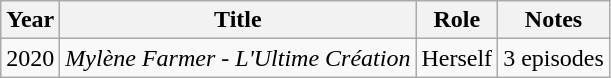<table class="wikitable">
<tr>
<th>Year</th>
<th>Title</th>
<th>Role</th>
<th>Notes</th>
</tr>
<tr>
<td>2020</td>
<td><em>Mylène Farmer - L'Ultime Création</em></td>
<td>Herself</td>
<td>3 episodes</td>
</tr>
</table>
